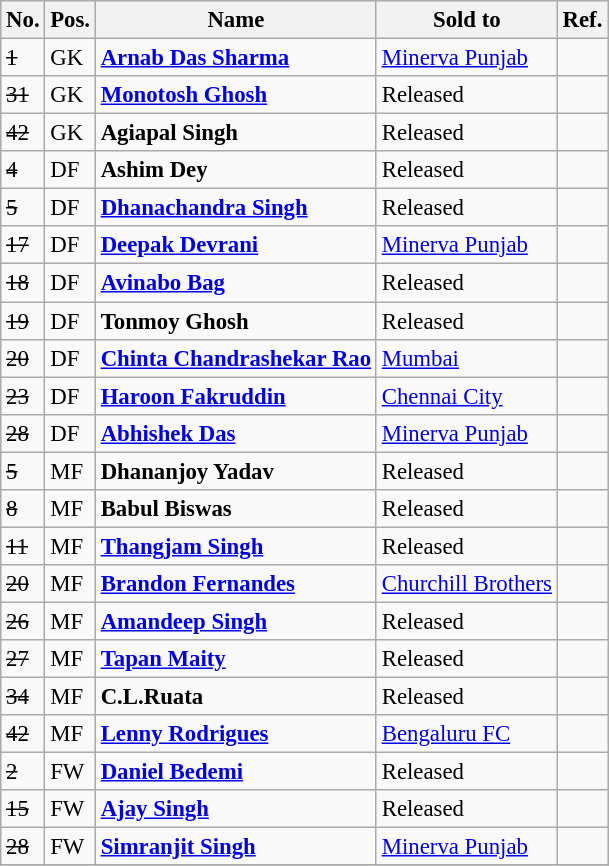<table class="wikitable" style="text-align:left; font-size:95%">
<tr>
<th>No.</th>
<th>Pos.</th>
<th>Name</th>
<th>Sold to</th>
<th>Ref.</th>
</tr>
<tr>
<td><s>1</s></td>
<td>GK</td>
<td scope="row"> <strong><a href='#'>Arnab Das Sharma</a></strong></td>
<td> <a href='#'>Minerva Punjab</a></td>
<td></td>
</tr>
<tr>
<td><s>31</s></td>
<td>GK</td>
<td scope="row"> <strong><a href='#'>Monotosh Ghosh</a></strong></td>
<td>Released</td>
<td></td>
</tr>
<tr>
<td><s>42</s></td>
<td>GK</td>
<td scope="row"> <strong>Agiapal Singh</strong></td>
<td>Released</td>
<td></td>
</tr>
<tr>
<td><s>4</s></td>
<td>DF</td>
<td scope="row"> <strong>Ashim Dey</strong></td>
<td>Released</td>
<td></td>
</tr>
<tr>
<td><s>5</s></td>
<td>DF</td>
<td scope="row"> <strong><a href='#'>Dhanachandra Singh</a></strong></td>
<td>Released</td>
<td></td>
</tr>
<tr>
<td><s>17</s></td>
<td>DF</td>
<td scope="row"> <strong><a href='#'>Deepak Devrani</a></strong></td>
<td> <a href='#'>Minerva Punjab</a></td>
<td></td>
</tr>
<tr>
<td><s>18</s></td>
<td>DF</td>
<td scope="row"> <strong><a href='#'>Avinabo Bag</a></strong></td>
<td>Released</td>
<td></td>
</tr>
<tr>
<td><s>19</s></td>
<td>DF</td>
<td scope="row"> <strong>Tonmoy Ghosh</strong></td>
<td>Released</td>
<td></td>
</tr>
<tr>
<td><s>20</s></td>
<td>DF</td>
<td scope="row"> <strong><a href='#'>Chinta Chandrashekar Rao</a></strong></td>
<td> <a href='#'>Mumbai</a></td>
<td></td>
</tr>
<tr>
<td><s>23</s></td>
<td>DF</td>
<td scope="row"> <strong><a href='#'>Haroon Fakruddin</a></strong></td>
<td> <a href='#'>Chennai City</a></td>
<td></td>
</tr>
<tr>
<td><s>28</s></td>
<td>DF</td>
<td scope="row"> <strong><a href='#'>Abhishek Das</a></strong></td>
<td> <a href='#'>Minerva Punjab</a></td>
<td></td>
</tr>
<tr>
<td><s>5</s></td>
<td>MF</td>
<td scope="row"> <strong>Dhananjoy Yadav</strong></td>
<td>Released</td>
<td></td>
</tr>
<tr>
<td><s>8</s></td>
<td>MF</td>
<td scope="row"> <strong>Babul Biswas</strong></td>
<td>Released</td>
<td></td>
</tr>
<tr>
<td><s>11</s></td>
<td>MF</td>
<td scope="row"> <strong><a href='#'>Thangjam Singh</a></strong></td>
<td>Released</td>
<td></td>
</tr>
<tr>
<td><s>20</s></td>
<td>MF</td>
<td scope="row"> <strong><a href='#'>Brandon Fernandes</a></strong></td>
<td><a href='#'>Churchill Brothers</a></td>
<td></td>
</tr>
<tr>
<td><s>26</s></td>
<td>MF</td>
<td scope="row"> <strong><a href='#'>Amandeep Singh</a></strong></td>
<td>Released</td>
<td></td>
</tr>
<tr>
<td><s>27</s></td>
<td>MF</td>
<td scope="row"> <strong><a href='#'>Tapan Maity</a></strong></td>
<td>Released</td>
<td></td>
</tr>
<tr>
<td><s>34</s></td>
<td>MF</td>
<td scope="row"> <strong>C.L.Ruata</strong></td>
<td>Released</td>
<td></td>
</tr>
<tr>
<td><s>42</s></td>
<td>MF</td>
<td scope="row"> <strong><a href='#'>Lenny Rodrigues</a></strong></td>
<td> <a href='#'>Bengaluru FC</a></td>
<td></td>
</tr>
<tr>
<td><s>2</s></td>
<td>FW</td>
<td scope="row"> <strong><a href='#'>Daniel Bedemi</a></strong></td>
<td>Released</td>
<td></td>
</tr>
<tr>
<td><s>15</s></td>
<td>FW</td>
<td scope="row"> <strong><a href='#'>Ajay Singh</a></strong></td>
<td>Released</td>
<td></td>
</tr>
<tr>
<td><s>28</s></td>
<td>FW</td>
<td scope="row"> <strong><a href='#'>Simranjit Singh</a></strong></td>
<td> <a href='#'>Minerva Punjab</a></td>
<td></td>
</tr>
<tr>
</tr>
</table>
